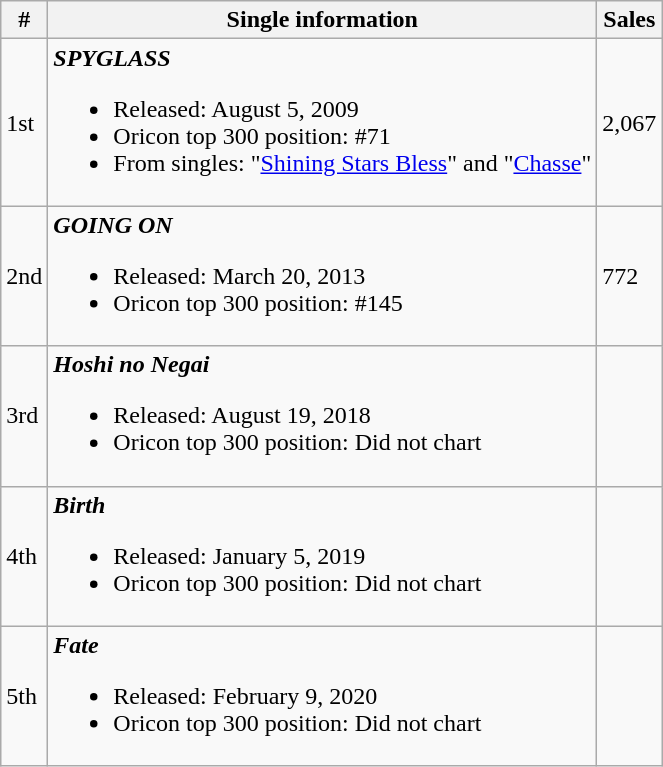<table class="wikitable">
<tr>
<th>#</th>
<th>Single information</th>
<th>Sales</th>
</tr>
<tr>
<td>1st</td>
<td><strong><em>SPYGLASS</em></strong><br><ul><li>Released: August 5, 2009</li><li>Oricon top 300 position: #71</li><li>From singles: "<a href='#'>Shining Stars Bless</a>" and "<a href='#'>Chasse</a>"</li></ul></td>
<td>2,067</td>
</tr>
<tr>
<td>2nd</td>
<td><strong><em>GOING ON</em></strong><br><ul><li>Released: March 20, 2013</li><li>Oricon top 300 position: #145</li></ul></td>
<td>772</td>
</tr>
<tr>
<td>3rd</td>
<td><strong><em>Hoshi no Negai</em></strong><br><ul><li>Released: August 19, 2018</li><li>Oricon top 300 position: Did not chart</li></ul></td>
<td></td>
</tr>
<tr>
<td>4th</td>
<td><strong><em>Birth</em></strong><br><ul><li>Released: January 5, 2019</li><li>Oricon top 300 position: Did not chart</li></ul></td>
<td></td>
</tr>
<tr>
<td>5th</td>
<td><strong><em>Fate</em></strong><br><ul><li>Released: February 9, 2020</li><li>Oricon top 300 position: Did not chart</li></ul></td>
<td></td>
</tr>
</table>
